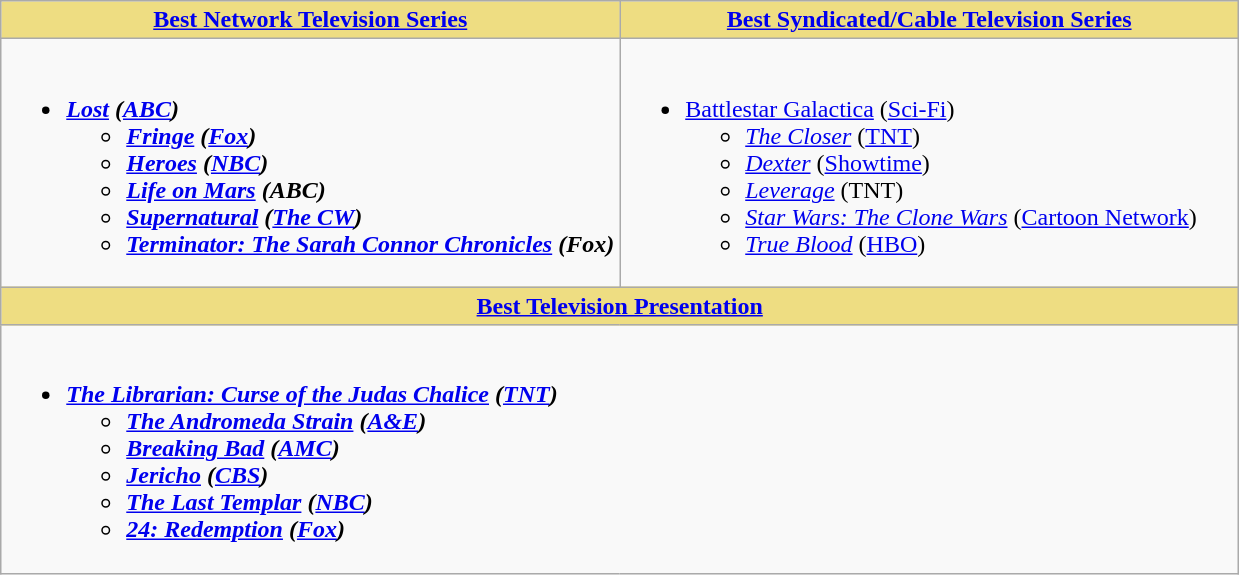<table class=wikitable>
<tr>
<th style="background:#EEDD82; width:50%"><a href='#'>Best Network Television Series</a></th>
<th style="background:#EEDD82; width:50%"><a href='#'>Best Syndicated/Cable Television Series</a></th>
</tr>
<tr>
<td valign="top"><br><ul><li><strong><em><a href='#'>Lost</a><em> (<a href='#'>ABC</a>)<strong><ul><li></em><a href='#'>Fringe</a><em> (<a href='#'>Fox</a>)</li><li></em><a href='#'>Heroes</a><em> (<a href='#'>NBC</a>)</li><li></em><a href='#'>Life on Mars</a><em> (ABC)</li><li></em><a href='#'>Supernatural</a><em> (<a href='#'>The CW</a>)</li><li></em><a href='#'>Terminator: The Sarah Connor Chronicles</a><em> (Fox)</li></ul></li></ul></td>
<td valign="top"><br><ul><li></em></strong><a href='#'>Battlestar Galactica</a></em> (<a href='#'>Sci-Fi</a>)</strong><ul><li><em><a href='#'>The Closer</a></em> (<a href='#'>TNT</a>)</li><li><em><a href='#'>Dexter</a></em> (<a href='#'>Showtime</a>)</li><li><em><a href='#'>Leverage</a></em> (TNT)</li><li><em><a href='#'>Star Wars: The Clone Wars</a></em> (<a href='#'>Cartoon Network</a>)</li><li><em><a href='#'>True Blood</a></em> (<a href='#'>HBO</a>)</li></ul></li></ul></td>
</tr>
<tr>
<th colspan="2" style="background:#EEDD82; width:50%"><a href='#'>Best Television Presentation</a></th>
</tr>
<tr>
<td colspan="2" valign="top"><br><ul><li><strong><em><a href='#'>The Librarian: Curse of the Judas Chalice</a><em> (<a href='#'>TNT</a>)<strong><ul><li></em><a href='#'>The Andromeda Strain</a><em> (<a href='#'>A&E</a>)</li><li></em><a href='#'>Breaking Bad</a><em> (<a href='#'>AMC</a>)</li><li></em><a href='#'>Jericho</a><em> (<a href='#'>CBS</a>)</li><li></em><a href='#'>The Last Templar</a><em> (<a href='#'>NBC</a>)</li><li></em><a href='#'>24: Redemption</a><em> (<a href='#'>Fox</a>)</li></ul></li></ul></td>
</tr>
</table>
